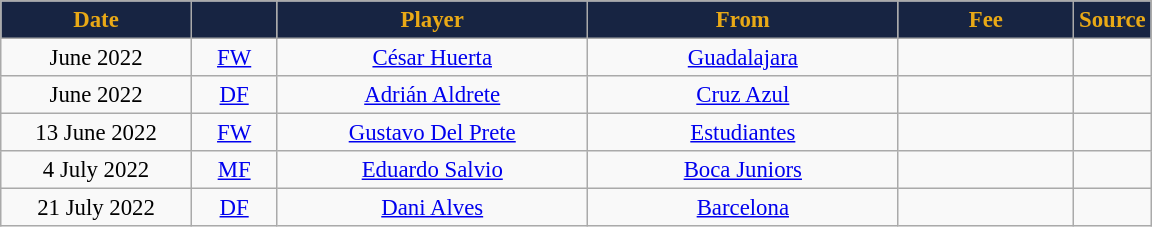<table class="wikitable" style="text-align:center; font-size:95%; ">
<tr>
<th style="background:#172442; color:#E9A916; width:120px;">Date</th>
<th style="background:#172442; color:#E9A916; width:50px;"></th>
<th style="background:#172442; color:#E9A916; width:200px;">Player</th>
<th style="background:#172442; color:#E9A916; width:200px;">From</th>
<th style="background:#172442; color:#E9A916; width:110px;">Fee</th>
<th style="background:#172442; color:#E9A916; width:25px;">Source</th>
</tr>
<tr>
<td>June 2022</td>
<td><a href='#'>FW</a></td>
<td> <a href='#'>César Huerta</a></td>
<td> <a href='#'>Guadalajara</a></td>
<td></td>
<td></td>
</tr>
<tr>
<td>June 2022</td>
<td><a href='#'>DF</a></td>
<td> <a href='#'>Adrián Aldrete</a></td>
<td> <a href='#'>Cruz Azul</a></td>
<td></td>
<td></td>
</tr>
<tr>
<td>13 June 2022</td>
<td><a href='#'>FW</a></td>
<td> <a href='#'>Gustavo Del Prete</a></td>
<td> <a href='#'>Estudiantes</a></td>
<td></td>
<td></td>
</tr>
<tr>
<td>4 July 2022</td>
<td><a href='#'>MF</a></td>
<td> <a href='#'>Eduardo Salvio</a></td>
<td> <a href='#'>Boca Juniors</a></td>
<td></td>
<td></td>
</tr>
<tr>
<td>21 July 2022</td>
<td><a href='#'>DF</a></td>
<td> <a href='#'>Dani Alves</a></td>
<td> <a href='#'>Barcelona</a></td>
<td></td>
<td></td>
</tr>
</table>
